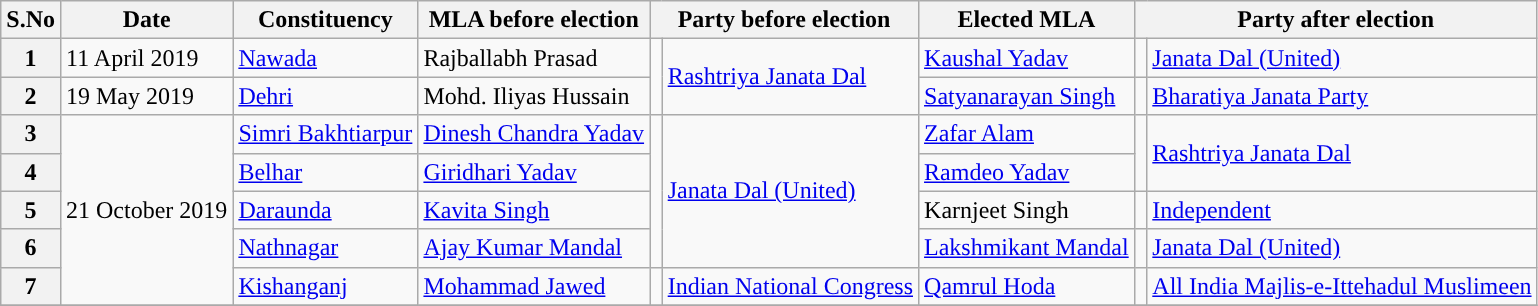<table class="wikitable sortable">
<tr>
<th>S.No</th>
<th>Date</th>
<th>Constituency</th>
<th>MLA before election</th>
<th colspan="2">Party before election</th>
<th>Elected MLA</th>
<th colspan="2">Party after election</th>
</tr>
<tr>
<th>1</th>
<td>11 April 2019</td>
<td><a href='#'>Nawada</a></td>
<td>Rajballabh Prasad</td>
<td rowspan="2" width="1px"></td>
<td rowspan="2"><a href='#'>Rashtriya Janata Dal</a></td>
<td><a href='#'>Kaushal Yadav</a></td>
<td></td>
<td><a href='#'>Janata Dal (United)</a></td>
</tr>
<tr>
<th>2</th>
<td>19 May 2019</td>
<td><a href='#'>Dehri</a></td>
<td>Mohd. Iliyas Hussain</td>
<td><a href='#'>Satyanarayan Singh</a></td>
<td></td>
<td><a href='#'>Bharatiya Janata Party</a></td>
</tr>
<tr>
<th>3</th>
<td rowspan="5">21 October 2019</td>
<td><a href='#'>Simri Bakhtiarpur</a></td>
<td><a href='#'>Dinesh Chandra Yadav</a></td>
<td rowspan="4" width="1px"></td>
<td rowspan="4"><a href='#'>Janata Dal (United)</a></td>
<td><a href='#'>Zafar Alam</a></td>
<td rowspan="2" width="1px"></td>
<td rowspan="2"><a href='#'>Rashtriya Janata Dal</a></td>
</tr>
<tr>
<th>4</th>
<td><a href='#'>Belhar</a></td>
<td><a href='#'>Giridhari Yadav</a></td>
<td><a href='#'>Ramdeo Yadav</a></td>
</tr>
<tr>
<th>5</th>
<td><a href='#'>Daraunda</a></td>
<td><a href='#'>Kavita Singh</a></td>
<td>Karnjeet Singh</td>
<td></td>
<td><a href='#'>Independent</a></td>
</tr>
<tr>
<th>6</th>
<td><a href='#'>Nathnagar</a></td>
<td><a href='#'>Ajay Kumar Mandal</a></td>
<td><a href='#'>Lakshmikant Mandal</a></td>
<td></td>
<td><a href='#'>Janata Dal (United)</a></td>
</tr>
<tr>
<th>7</th>
<td><a href='#'>Kishanganj</a></td>
<td><a href='#'>Mohammad Jawed</a></td>
<td></td>
<td><a href='#'>Indian National Congress</a></td>
<td><a href='#'>Qamrul Hoda</a></td>
<td></td>
<td><a href='#'>All India Majlis-e-Ittehadul Muslimeen</a></td>
</tr>
<tr>
</tr>
</table>
